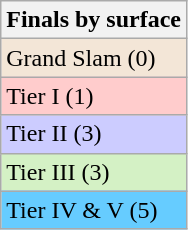<table class="wikitable sortable mw-collapsible mw-collapsed">
<tr>
<th>Finals by surface</th>
</tr>
<tr style="background:#f3e6d7;">
<td>Grand Slam (0)</td>
</tr>
<tr style="background:#fcc;">
<td>Tier I (1)</td>
</tr>
<tr style="background:#ccf;">
<td>Tier II (3)</td>
</tr>
<tr style="background:#d4f1c5;">
<td>Tier III (3)</td>
</tr>
<tr style="background:#6cf;">
<td>Tier IV & V (5)</td>
</tr>
</table>
